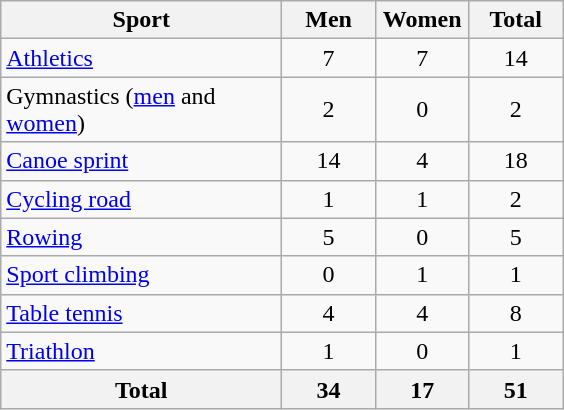<table class="wikitable sortable" style="text-align:center;">
<tr>
<th width=180>Sport</th>
<th width=55>Men</th>
<th width=55>Women</th>
<th width=55>Total</th>
</tr>
<tr>
<td align=left><a href='#'>Athletics</a></td>
<td>7</td>
<td>7</td>
<td>14</td>
</tr>
<tr>
<td align=left>Gymnastics (<a href='#'>men</a> and <a href='#'>women</a>)</td>
<td>2</td>
<td>0</td>
<td>2</td>
</tr>
<tr>
<td align=left><a href='#'>Canoe sprint</a></td>
<td>14</td>
<td>4</td>
<td>18</td>
</tr>
<tr>
<td align=left><a href='#'>Cycling road</a></td>
<td>1</td>
<td>1</td>
<td>2</td>
</tr>
<tr>
<td align=left><a href='#'>Rowing</a></td>
<td>5</td>
<td>0</td>
<td>5</td>
</tr>
<tr>
<td align=left><a href='#'>Sport climbing</a></td>
<td>0</td>
<td>1</td>
<td>1</td>
</tr>
<tr>
<td align=left><a href='#'>Table tennis</a></td>
<td>4</td>
<td>4</td>
<td>8</td>
</tr>
<tr>
<td align=left><a href='#'>Triathlon</a></td>
<td>1</td>
<td>0</td>
<td>1</td>
</tr>
<tr>
<th align=left>Total</th>
<th>34</th>
<th>17</th>
<th>51</th>
</tr>
</table>
